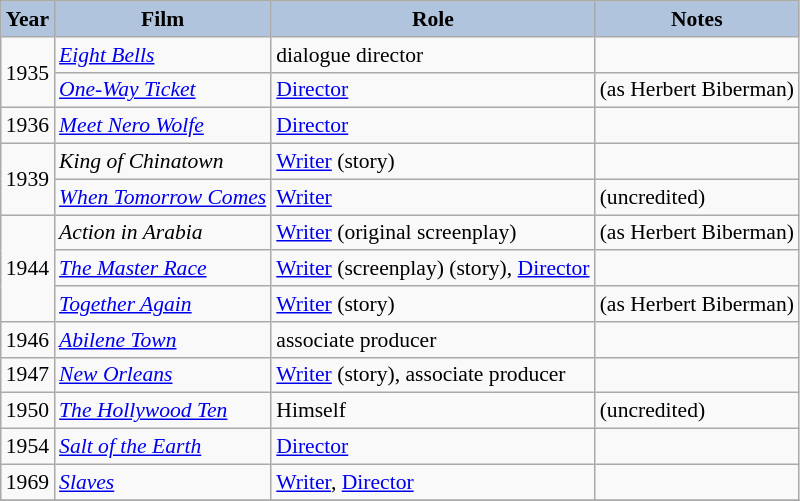<table class="wikitable" style="font-size:90%;">
<tr>
<th style="background:#B0C4DE;">Year</th>
<th style="background:#B0C4DE;">Film</th>
<th style="background:#B0C4DE;">Role</th>
<th style="background:#B0C4DE;">Notes</th>
</tr>
<tr>
<td rowspan=2>1935</td>
<td><em><a href='#'>Eight Bells</a></em></td>
<td>dialogue director</td>
<td></td>
</tr>
<tr>
<td><em><a href='#'>One-Way Ticket</a></em></td>
<td><a href='#'>Director</a></td>
<td>(as Herbert Biberman)</td>
</tr>
<tr>
<td>1936</td>
<td><em><a href='#'>Meet Nero Wolfe</a></em></td>
<td><a href='#'>Director</a></td>
<td></td>
</tr>
<tr>
<td rowspan=2>1939</td>
<td><em>King of Chinatown</em></td>
<td><a href='#'>Writer</a> (story)</td>
<td></td>
</tr>
<tr>
<td><em><a href='#'>When Tomorrow Comes</a></em></td>
<td><a href='#'>Writer</a></td>
<td>(uncredited)</td>
</tr>
<tr>
<td rowspan=3>1944</td>
<td><em>Action in Arabia</em></td>
<td><a href='#'>Writer</a> (original screenplay)</td>
<td>(as Herbert Biberman)</td>
</tr>
<tr>
<td><em><a href='#'>The Master Race</a></em></td>
<td><a href='#'>Writer</a> (screenplay) (story), <a href='#'>Director</a></td>
</tr>
<tr>
<td><em><a href='#'>Together Again</a></em></td>
<td><a href='#'>Writer</a> (story)</td>
<td>(as Herbert Biberman)</td>
</tr>
<tr>
<td>1946</td>
<td><em><a href='#'>Abilene Town</a></em></td>
<td>associate producer</td>
<td></td>
</tr>
<tr>
<td>1947</td>
<td><em><a href='#'>New Orleans</a></em></td>
<td><a href='#'>Writer</a> (story), associate producer</td>
<td></td>
</tr>
<tr>
<td>1950</td>
<td><em><a href='#'>The Hollywood Ten</a></em></td>
<td>Himself</td>
<td>(uncredited)</td>
</tr>
<tr>
<td>1954</td>
<td><em><a href='#'>Salt of the Earth</a></em></td>
<td><a href='#'>Director</a></td>
<td></td>
</tr>
<tr>
<td>1969</td>
<td><em><a href='#'>Slaves</a></em></td>
<td><a href='#'>Writer</a>, <a href='#'>Director</a></td>
<td></td>
</tr>
<tr>
</tr>
</table>
